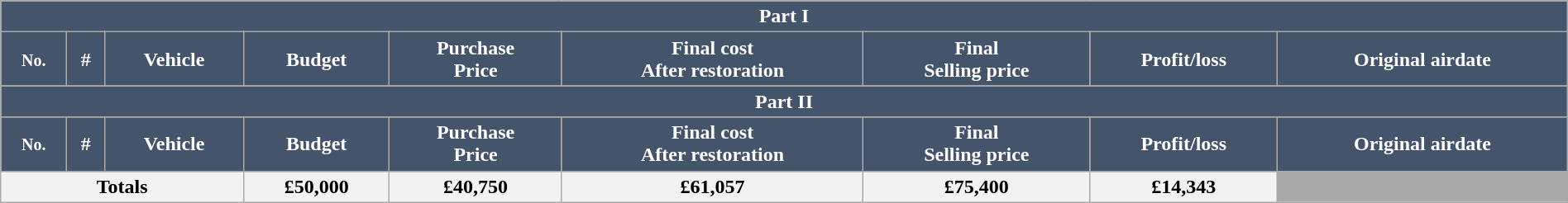<table class="wikitable plainrowheaders" style="width: 100%; margin-right: 0;">
<tr style="color:white">
<th colspan="12;" style="background-color: #44546A; color:#FFFFFF;"><span></span><strong>Part I</strong></th>
</tr>
<tr style="color:white">
<th style="background:#44546A;"><small>No.</small></th>
<th style="background:#44546A;">#</th>
<th style="background:#44546A;">Vehicle</th>
<th style="background:#44546A;">Budget</th>
<th style="background:#44546A;">Purchase<br>Price</th>
<th style="background:#44546A;">Final cost<br>After restoration</th>
<th style="background:#44546A;">Final<br>Selling price</th>
<th style="background:#44546A;">Profit/loss</th>
<th style="background:#44546A;">Original airdate</th>
</tr>
<tr>
</tr>
<tr style="color:white">
<th colspan="12;" style="background-color: #44546A; color:#FFFFFF;"><span></span><strong>Part II</strong></th>
</tr>
<tr style="color:white">
<th style="background:#44546A;"><small>No.</small></th>
<th style="background:#44546A;">#</th>
<th style="background:#44546A;">Vehicle</th>
<th style="background:#44546A;">Budget</th>
<th style="background:#44546A;">Purchase<br>Price</th>
<th style="background:#44546A;">Final cost<br>After restoration</th>
<th style="background:#44546A;">Final<br>Selling price</th>
<th style="background:#44546A;">Profit/loss</th>
<th style="background:#44546A;">Original airdate</th>
</tr>
<tr>
</tr>
<tr>
<th colspan="3;">Totals</th>
<th>£50,000</th>
<th>£40,750</th>
<th>£61,057</th>
<th>£75,400</th>
<th>£14,343</th>
<th colspan="1" style="background:darkgrey;"></th>
</tr>
</table>
